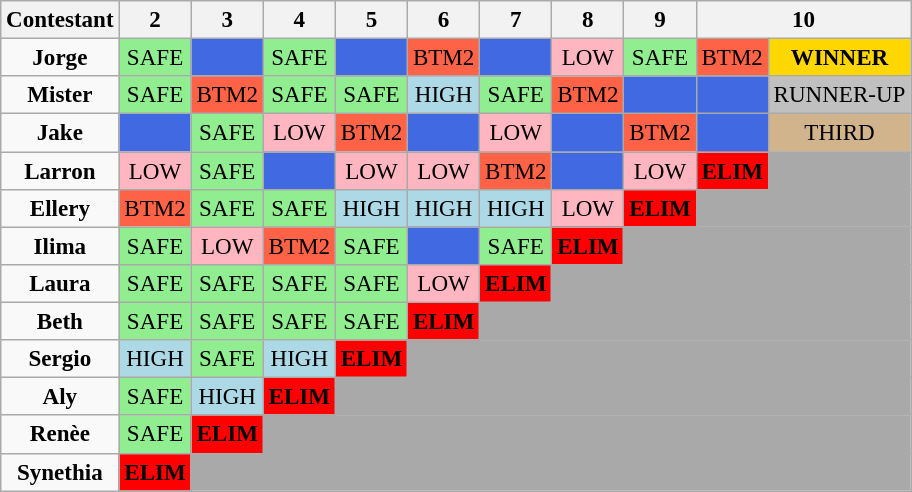<table class="wikitable" border="3" style="text-align:center;font-size:96%">
<tr>
<th>Contestant</th>
<th>2</th>
<th>3</th>
<th>4</th>
<th>5</th>
<th>6</th>
<th>7</th>
<th>8</th>
<th>9</th>
<th colspan=2>10</th>
</tr>
<tr>
<td><strong>Jorge</strong></td>
<td bgcolor="lightgreen">SAFE</td>
<td style="background:royalblue;"></td>
<td bgcolor="lightgreen">SAFE</td>
<td style="background:royalblue;"></td>
<td style="background:tomato;">BTM2</td>
<td style="background:royalblue;"></td>
<td style="background:lightpink;">LOW</td>
<td bgcolor="lightgreen">SAFE</td>
<td style="background:tomato;">BTM2</td>
<td bgcolor=gold><strong>WINNER</strong></td>
</tr>
<tr>
<td><strong>Mister</strong></td>
<td bgcolor="lightgreen">SAFE</td>
<td style="background:tomato;">BTM2</td>
<td bgcolor="lightgreen">SAFE</td>
<td bgcolor="lightgreen">SAFE</td>
<td style="background:lightblue;">HIGH</td>
<td bgcolor="lightgreen">SAFE</td>
<td style="background:tomato;">BTM2</td>
<td style="background:royalblue;"></td>
<td style="background:royalblue;"></td>
<td bgcolor=silver>RUNNER-UP</td>
</tr>
<tr>
<td><strong>Jake</strong></td>
<td style="background:royalblue;"></td>
<td bgcolor="lightgreen">SAFE</td>
<td style="background:lightpink;">LOW</td>
<td style="background:tomato;">BTM2</td>
<td style="background:royalblue;"></td>
<td style="background:lightpink;">LOW</td>
<td style="background:royalblue;"></td>
<td style="background:tomato;">BTM2</td>
<td style="background:royalblue;"></td>
<td bgcolor=tan>THIRD</td>
</tr>
<tr>
<td><strong>Larron</strong></td>
<td style="background:lightpink;">LOW</td>
<td bgcolor="lightgreen">SAFE</td>
<td style="background:royalblue;"></td>
<td style="background:lightpink;">LOW</td>
<td style="background:lightpink;">LOW</td>
<td style="background:tomato;">BTM2</td>
<td style="background:royalblue;"></td>
<td style= "background:lightpink;">LOW</td>
<td style="background:red;"><strong>ELIM</strong></td>
<td colspan="1" bgcolor="darkgray"></td>
</tr>
<tr>
<td><strong>Ellery</strong></td>
<td style="background:tomato;">BTM2</td>
<td bgcolor="lightgreen">SAFE</td>
<td bgcolor="lightgreen">SAFE</td>
<td style="background:lightblue;">HIGH</td>
<td style="background:lightblue;">HIGH</td>
<td style="background:lightblue;">HIGH</td>
<td style= "background:lightpink;">LOW</td>
<td style="background:red;"><strong>ELIM</strong></td>
<td colspan="2" bgcolor="darkgray"></td>
</tr>
<tr>
<td><strong>Ilima</strong></td>
<td bgcolor="lightgreen">SAFE</td>
<td style= "background:lightpink;">LOW</td>
<td style="background:tomato;">BTM2</td>
<td bgcolor="lightgreen">SAFE</td>
<td style="background:royalblue;"></td>
<td bgcolor="lightgreen">SAFE</td>
<td style="background:red;"><strong>ELIM</strong></td>
<td colspan="3" bgcolor="darkgray"></td>
</tr>
<tr>
<td><strong>Laura</strong></td>
<td bgcolor="lightgreen">SAFE</td>
<td bgcolor="lightgreen">SAFE</td>
<td bgcolor="lightgreen">SAFE</td>
<td bgcolor="lightgreen">SAFE</td>
<td style= "background:lightpink;">LOW</td>
<td style="background:red;"><strong>ELIM</strong></td>
<td colspan="4" bgcolor="darkgray"></td>
</tr>
<tr>
<td><strong>Beth</strong></td>
<td bgcolor="lightgreen">SAFE</td>
<td bgcolor="lightgreen">SAFE</td>
<td bgcolor="lightgreen">SAFE</td>
<td bgcolor="lightgreen">SAFE</td>
<td style="background:red;"><strong>ELIM</strong></td>
<td colspan="5" bgcolor="darkgray"></td>
</tr>
<tr>
<td><strong>Sergio</strong></td>
<td style="background:lightblue;">HIGH</td>
<td bgcolor="lightgreen">SAFE</td>
<td style="background:lightblue;">HIGH</td>
<td style="background:red;"><strong>ELIM</strong></td>
<td colspan="6" bgcolor="darkgray"></td>
</tr>
<tr>
<td><strong>Aly</strong></td>
<td bgcolor="lightgreen">SAFE</td>
<td style="background:lightblue;">HIGH</td>
<td style="background:red;"><strong>ELIM</strong></td>
<td colspan="7" bgcolor="darkgray"></td>
</tr>
<tr>
<td><strong>Renèe</strong></td>
<td bgcolor="lightgreen">SAFE</td>
<td style="background:red;"><strong>ELIM</strong></td>
<td colspan="8" bgcolor="darkgray"></td>
</tr>
<tr>
<td><strong>Synethia</strong></td>
<td style="background:red;"><strong>ELIM</strong></td>
<td colspan="9" bgcolor="darkgray"></td>
</tr>
</table>
